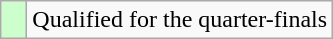<table class="wikitable">
<tr>
<td width=10px bgcolor="#ccffcc"></td>
<td>Qualified for the quarter-finals</td>
</tr>
</table>
